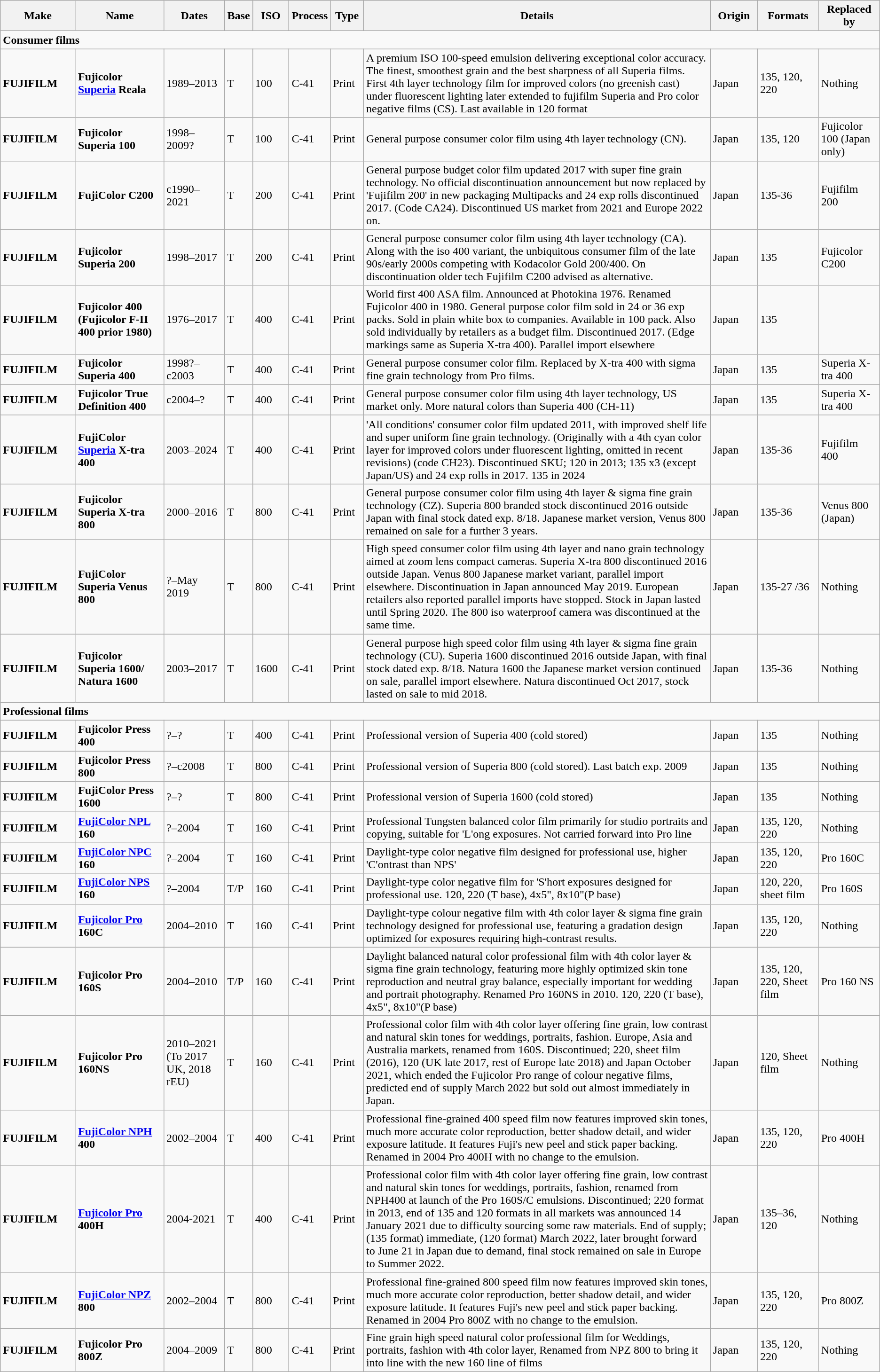<table class="wikitable">
<tr>
<th scope="col" style="width: 100px;">Make</th>
<th scope="col" style="width: 120px;">Name</th>
<th scope="col" style="width: 80px;">Dates</th>
<th scope="col" style="width: 30px;">Base</th>
<th scope="col" style="width: 45px;">ISO</th>
<th scope="col" style="width: 40px;">Process</th>
<th scope="col" style="width: 40px;">Type</th>
<th scope="col" style="width: 500px;">Details</th>
<th scope="col" style="width: 60px;">Origin</th>
<th scope="col" style="width: 80px;">Formats</th>
<th scope="col" style="width: 80px;">Replaced by</th>
</tr>
<tr>
<td colspan="11"><strong>Consumer films</strong></td>
</tr>
<tr>
<td><strong>FUJIFILM</strong></td>
<td><strong>Fujicolor <a href='#'>Superia</a> Reala</strong></td>
<td>1989–2013</td>
<td>T</td>
<td>100</td>
<td>C-41</td>
<td>Print</td>
<td>A premium ISO 100-speed emulsion delivering exceptional color accuracy. The finest, smoothest grain and the best sharpness of all Superia films. First 4th layer technology film for improved colors (no greenish cast) under fluorescent lighting later extended to fujifilm Superia and Pro color negative films (CS). Last available in 120 format</td>
<td>Japan</td>
<td>135, 120, 220</td>
<td>Nothing</td>
</tr>
<tr>
<td><strong>FUJIFILM</strong></td>
<td><strong>Fujicolor Superia 100</strong></td>
<td>1998–2009?</td>
<td>T</td>
<td>100</td>
<td>C-41</td>
<td>Print</td>
<td>General purpose consumer color film using 4th layer technology (CN).</td>
<td>Japan</td>
<td>135, 120</td>
<td>Fujicolor 100 (Japan only)</td>
</tr>
<tr>
<td><strong>FUJIFILM</strong></td>
<td><strong>FujiColor C200</strong></td>
<td>c1990–2021</td>
<td>T</td>
<td>200</td>
<td>C-41</td>
<td>Print</td>
<td>General purpose budget color film updated 2017 with super fine grain technology. No official discontinuation announcement but now replaced by 'Fujifilm 200' in new packaging  Multipacks and 24 exp rolls discontinued 2017. (Code CA24). Discontinued US market from 2021 and Europe 2022 on.</td>
<td>Japan</td>
<td>135-36</td>
<td>Fujifilm 200</td>
</tr>
<tr>
<td><strong>FUJIFILM</strong></td>
<td><strong>Fujicolor Superia 200</strong></td>
<td>1998–2017</td>
<td>T</td>
<td>200</td>
<td>C-41</td>
<td>Print</td>
<td>General purpose consumer color film using 4th layer technology (CA). Along with the iso 400 variant, the unbiquitous consumer film of the late 90s/early 2000s competing with Kodacolor Gold 200/400. On discontinuation older tech Fujifilm C200 advised as alternative.</td>
<td>Japan</td>
<td>135</td>
<td>Fujicolor C200</td>
</tr>
<tr>
<td><strong>FUJIFILM</strong></td>
<td><strong>Fujicolor 400 (Fujicolor F-II 400 prior 1980)</strong></td>
<td>1976–2017</td>
<td>T</td>
<td>400</td>
<td>C-41</td>
<td>Print</td>
<td>World first 400 ASA film. Announced at Photokina 1976. Renamed Fujicolor 400 in 1980. General purpose color film sold in 24 or 36 exp packs. Sold in plain white box to companies. Available in 100 pack. Also sold individually by retailers as a budget film. Discontinued 2017. (Edge markings same as Superia X-tra 400). Parallel import elsewhere</td>
<td>Japan</td>
<td>135</td>
</tr>
<tr>
<td><strong>FUJIFILM</strong></td>
<td><strong>Fujicolor Superia 400</strong></td>
<td>1998?–c2003</td>
<td>T</td>
<td>400</td>
<td>C-41</td>
<td>Print</td>
<td>General purpose consumer color film. Replaced by X-tra 400 with sigma fine grain technology from Pro films.</td>
<td>Japan</td>
<td>135</td>
<td>Superia X-tra 400</td>
</tr>
<tr>
<td><strong>FUJIFILM</strong></td>
<td><strong>Fujicolor True Definition 400</strong></td>
<td>c2004–?</td>
<td>T</td>
<td>400</td>
<td>C-41</td>
<td>Print</td>
<td>General purpose consumer color film using 4th layer technology, US market only. More natural colors than Superia 400 (CH-11)</td>
<td>Japan</td>
<td>135</td>
<td>Superia X-tra 400</td>
</tr>
<tr>
<td><strong>FUJIFILM</strong></td>
<td><strong>FujiColor <a href='#'>Superia</a> X-tra 400</strong></td>
<td>2003–2024</td>
<td>T</td>
<td>400</td>
<td>C-41</td>
<td>Print</td>
<td>'All conditions' consumer color film updated 2011, with improved shelf life and super uniform fine grain technology. (Originally with a 4th cyan color layer for improved colors under fluorescent lighting, omitted in recent revisions) (code CH23). Discontinued SKU; 120 in 2013; 135 x3 (except Japan/US) and 24 exp rolls in 2017. 135 in 2024 </td>
<td>Japan</td>
<td>135-36</td>
<td>Fujifilm 400</td>
</tr>
<tr>
<td><strong>FUJIFILM</strong></td>
<td><strong>Fujicolor Superia X-tra 800</strong></td>
<td>2000–2016</td>
<td>T</td>
<td>800</td>
<td>C-41</td>
<td>Print</td>
<td>General purpose consumer color film using 4th layer & sigma fine grain technology (CZ). Superia 800 branded stock discontinued 2016 outside Japan with final stock dated exp. 8/18. Japanese market version, Venus 800 remained on sale for a further 3 years.</td>
<td>Japan</td>
<td>135-36</td>
<td>Venus 800 (Japan)</td>
</tr>
<tr>
<td><strong>FUJIFILM</strong></td>
<td><strong>FujiColor Superia Venus 800</strong></td>
<td>?–May 2019</td>
<td>T</td>
<td>800</td>
<td>C-41</td>
<td>Print</td>
<td>High speed consumer color film using 4th layer and nano grain technology aimed at zoom lens compact cameras. Superia X-tra 800 discontinued 2016 outside Japan. Venus 800 Japanese market variant, parallel import elsewhere. Discontinuation in Japan announced May 2019. European retailers also reported parallel imports have stopped. Stock in Japan lasted until Spring 2020. The 800 iso waterproof camera was discontinued at the same time.</td>
<td>Japan</td>
<td>135-27 /36</td>
<td>Nothing</td>
</tr>
<tr>
<td><strong>FUJIFILM</strong></td>
<td><strong>Fujicolor Superia 1600/ Natura 1600</strong></td>
<td>2003–2017</td>
<td>T</td>
<td>1600</td>
<td>C-41</td>
<td>Print</td>
<td>General purpose high speed color film using 4th layer & sigma fine grain technology (CU). Superia 1600 discontinued 2016 outside Japan, with final stock dated exp. 8/18. Natura 1600 the Japanese market version continued on sale, parallel import elsewhere. Natura discontinued Oct 2017, stock lasted on sale to mid 2018.</td>
<td>Japan</td>
<td>135-36</td>
<td>Nothing</td>
</tr>
<tr>
<td colspan="11"><strong>Professional films</strong></td>
</tr>
<tr>
<td><strong>FUJIFILM</strong></td>
<td><strong>Fujicolor Press 400</strong></td>
<td>?–?</td>
<td>T</td>
<td>400</td>
<td>C-41</td>
<td>Print</td>
<td>Professional version of Superia 400 (cold stored)</td>
<td>Japan</td>
<td>135</td>
<td>Nothing</td>
</tr>
<tr>
<td><strong>FUJIFILM</strong></td>
<td><strong>Fujicolor Press 800</strong></td>
<td>?–c2008</td>
<td>T</td>
<td>800</td>
<td>C-41</td>
<td>Print</td>
<td>Professional version of Superia 800 (cold stored). Last batch exp. 2009</td>
<td>Japan</td>
<td>135</td>
<td>Nothing</td>
</tr>
<tr>
<td><strong>FUJIFILM</strong></td>
<td><strong>FujiColor Press 1600</strong></td>
<td>?–?</td>
<td>T</td>
<td>800</td>
<td>C-41</td>
<td>Print</td>
<td>Professional version of Superia 1600 (cold stored)</td>
<td>Japan</td>
<td>135</td>
<td>Nothing</td>
</tr>
<tr>
<td><strong>FUJIFILM</strong></td>
<td><strong><a href='#'>FujiColor NPL</a> 160</strong></td>
<td>?–2004</td>
<td>T</td>
<td>160</td>
<td>C-41</td>
<td>Print</td>
<td>Professional Tungsten balanced color film primarily for studio portraits and copying, suitable for 'L'ong exposures. Not carried forward into Pro line</td>
<td>Japan</td>
<td>135, 120, 220</td>
<td>Nothing</td>
</tr>
<tr>
<td><strong>FUJIFILM</strong></td>
<td><strong><a href='#'>FujiColor NPC</a> 160</strong></td>
<td>?–2004</td>
<td>T</td>
<td>160</td>
<td>C-41</td>
<td>Print</td>
<td>Daylight-type color negative film designed for professional use, higher 'C'ontrast than NPS'</td>
<td>Japan</td>
<td>135, 120, 220</td>
<td>Pro 160C</td>
</tr>
<tr>
<td><strong>FUJIFILM</strong></td>
<td><strong><a href='#'>FujiColor NPS</a> 160</strong></td>
<td>?–2004</td>
<td>T/P</td>
<td>160</td>
<td>C-41</td>
<td>Print</td>
<td>Daylight-type color negative film for 'S'hort exposures designed for professional use. 120, 220 (T base), 4x5", 8x10"(P base)</td>
<td>Japan</td>
<td>120, 220, sheet film</td>
<td>Pro 160S</td>
</tr>
<tr>
<td><strong>FUJIFILM</strong></td>
<td><strong><a href='#'>Fujicolor Pro</a> 160C</strong></td>
<td>2004–2010</td>
<td>T</td>
<td>160</td>
<td>C-41</td>
<td>Print</td>
<td>Daylight-type colour negative film with 4th color layer & sigma fine grain technology designed for professional use, featuring a gradation design optimized for exposures requiring high-contrast results.</td>
<td>Japan</td>
<td>135, 120, 220</td>
<td>Nothing</td>
</tr>
<tr>
<td><strong>FUJIFILM</strong></td>
<td><strong>Fujicolor Pro 160S</strong></td>
<td>2004–2010</td>
<td>T/P</td>
<td>160</td>
<td>C-41</td>
<td>Print</td>
<td>Daylight balanced natural color professional film with 4th color layer & sigma fine grain technology, featuring more highly optimized skin tone reproduction and neutral gray balance, especially important for wedding and portrait photography. Renamed Pro 160NS in 2010. 120, 220 (T base), 4x5", 8x10"(P base)</td>
<td>Japan</td>
<td>135, 120, 220, Sheet film</td>
<td>Pro 160 NS</td>
</tr>
<tr>
<td><strong>FUJIFILM</strong></td>
<td><strong>Fujicolor Pro 160NS</strong></td>
<td>2010–2021 (To 2017 UK, 2018 rEU)</td>
<td>T</td>
<td>160</td>
<td>C-41</td>
<td>Print</td>
<td>Professional color film with 4th color layer offering fine grain, low contrast and natural skin tones for weddings, portraits, fashion. Europe, Asia and Australia markets, renamed from 160S. Discontinued; 220, sheet film (2016), 120 (UK late 2017, rest of Europe late 2018) and Japan October 2021, which ended the Fujicolor Pro range of colour negative films, predicted end of supply March 2022 but sold out almost immediately in Japan.</td>
<td>Japan</td>
<td>120, Sheet film</td>
<td>Nothing</td>
</tr>
<tr>
<td><strong>FUJIFILM</strong></td>
<td><strong><a href='#'>FujiColor NPH</a> 400</strong></td>
<td>2002–2004</td>
<td>T</td>
<td>400</td>
<td>C-41</td>
<td>Print</td>
<td>Professional fine-grained 400 speed film now features improved skin tones, much more accurate color reproduction, better shadow detail, and wider exposure latitude. It features Fuji's new peel and stick paper backing. Renamed in 2004 Pro 400H with no change to the emulsion.</td>
<td>Japan</td>
<td>135, 120, 220</td>
<td>Pro 400H</td>
</tr>
<tr>
<td><strong>FUJIFILM</strong></td>
<td><strong><a href='#'>Fujicolor Pro</a> 400H</strong></td>
<td>2004-2021</td>
<td>T</td>
<td>400</td>
<td>C-41</td>
<td>Print</td>
<td>Professional color film with 4th color layer offering fine grain, low contrast and natural skin tones for weddings, portraits, fashion, renamed from NPH400 at launch of the Pro 160S/C emulsions. Discontinued; 220 format in 2013, end of 135 and 120 formats in all markets was announced 14 January 2021 due to difficulty sourcing some raw materials. End of supply; (135 format) immediate, (120 format) March 2022, later brought forward to June 21 in Japan due to demand, final stock remained on sale in Europe to Summer 2022.</td>
<td>Japan</td>
<td>135–36, 120</td>
<td>Nothing</td>
</tr>
<tr>
<td><strong>FUJIFILM</strong></td>
<td><strong><a href='#'>FujiColor NPZ</a> 800</strong></td>
<td>2002–2004</td>
<td>T</td>
<td>800</td>
<td>C-41</td>
<td>Print</td>
<td>Professional fine-grained 800 speed film now features improved skin tones, much more accurate color reproduction, better shadow detail, and wider exposure latitude. It features Fuji's new peel and stick paper backing. Renamed in 2004 Pro 800Z with no change to the emulsion.</td>
<td>Japan</td>
<td>135, 120, 220</td>
<td>Pro 800Z</td>
</tr>
<tr>
<td><strong>FUJIFILM</strong></td>
<td><strong>Fujicolor Pro 800Z</strong></td>
<td>2004–2009</td>
<td>T</td>
<td>800</td>
<td>C-41</td>
<td>Print</td>
<td>Fine grain high speed natural color professional film for Weddings, portraits, fashion with 4th color layer, Renamed from NPZ 800 to bring it into line with the new 160 line of films</td>
<td>Japan</td>
<td>135, 120, 220</td>
<td>Nothing</td>
</tr>
</table>
